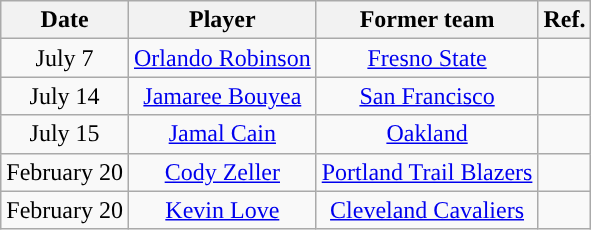<table class="wikitable sortable sortable" style="text-align: center">
<tr>
<th>Date</th>
<th>Player</th>
<th>Former team</th>
<th>Ref.</th>
</tr>
<tr>
<td>July 7</td>
<td><a href='#'>Orlando Robinson</a></td>
<td><a href='#'>Fresno State</a></td>
<td></td>
</tr>
<tr>
<td>July 14</td>
<td><a href='#'>Jamaree Bouyea</a></td>
<td><a href='#'>San Francisco</a></td>
<td></td>
</tr>
<tr>
<td>July 15</td>
<td><a href='#'>Jamal Cain</a></td>
<td><a href='#'>Oakland</a></td>
<td></td>
</tr>
<tr>
<td>February 20</td>
<td><a href='#'>Cody Zeller</a></td>
<td><a href='#'>Portland Trail Blazers</a></td>
<td></td>
</tr>
<tr>
<td>February 20</td>
<td><a href='#'>Kevin Love</a></td>
<td><a href='#'>Cleveland Cavaliers</a></td>
<td></td>
</tr>
</table>
